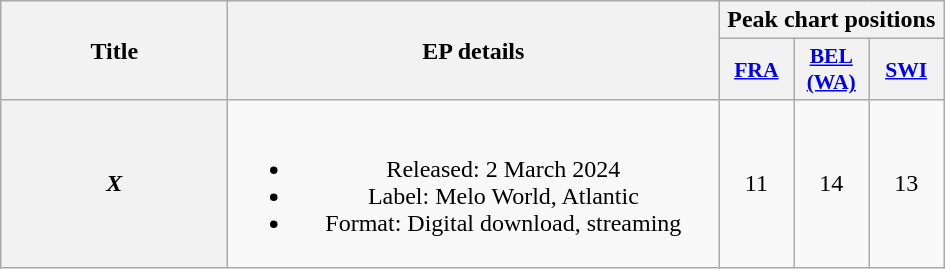<table class="wikitable plainrowheaders" style="text-align:center;">
<tr>
<th scope="col" rowspan="2" style="width:9em;">Title</th>
<th scope="col" rowspan="2" style="width:20em;">EP details</th>
<th scope="col" colspan="3">Peak chart positions</th>
</tr>
<tr>
<th scope="col" style="width:3em;font-size:90%"><a href='#'>FRA</a><br></th>
<th scope="col" style="width:3em;font-size:90%"><a href='#'>BEL<br>(WA)</a><br></th>
<th scope="col" style="width:3em;font-size:90%"><a href='#'>SWI</a><br></th>
</tr>
<tr>
<th scope="row"><em>X</em></th>
<td><br><ul><li>Released: 2 March 2024</li><li>Label: Melo World, Atlantic</li><li>Format: Digital download, streaming</li></ul></td>
<td>11</td>
<td>14</td>
<td>13</td>
</tr>
</table>
